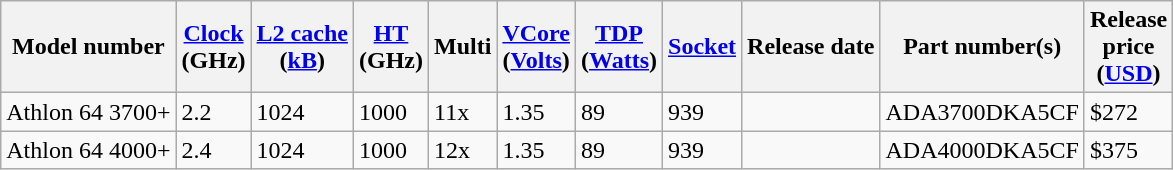<table class="wikitable">
<tr>
<th>Model number</th>
<th><a href='#'>Clock</a><br>(GHz)</th>
<th><a href='#'>L2 cache</a><br>(<a href='#'>kB</a>)</th>
<th><a href='#'>HT</a><br>(GHz)</th>
<th>Multi</th>
<th><a href='#'>VCore</a><br>(<a href='#'>Volts</a>)</th>
<th><a href='#'>TDP</a><br>(<a href='#'>Watts</a>)</th>
<th><a href='#'>Socket</a></th>
<th>Release date</th>
<th>Part number(s)</th>
<th>Release<br>price<br>(<a href='#'>USD</a>)</th>
</tr>
<tr>
<td>Athlon 64 3700+</td>
<td>2.2</td>
<td>1024</td>
<td>1000</td>
<td>11x</td>
<td>1.35</td>
<td>89</td>
<td>939</td>
<td></td>
<td>ADA3700DKA5CF</td>
<td>$272</td>
</tr>
<tr>
<td>Athlon 64 4000+</td>
<td>2.4</td>
<td>1024</td>
<td>1000</td>
<td>12x</td>
<td>1.35</td>
<td>89</td>
<td>939</td>
<td></td>
<td>ADA4000DKA5CF</td>
<td>$375</td>
</tr>
</table>
